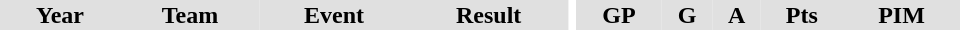<table border="0" cellpadding="1" cellspacing="0" ID="Table3" style="text-align:center; width:40em">
<tr ALIGN="center" bgcolor="#e0e0e0">
<th>Year</th>
<th>Team</th>
<th>Event</th>
<th>Result</th>
<th rowspan="99" bgcolor="#ffffff"></th>
<th>GP</th>
<th>G</th>
<th>A</th>
<th>Pts</th>
<th>PIM</th>
</tr>
</table>
